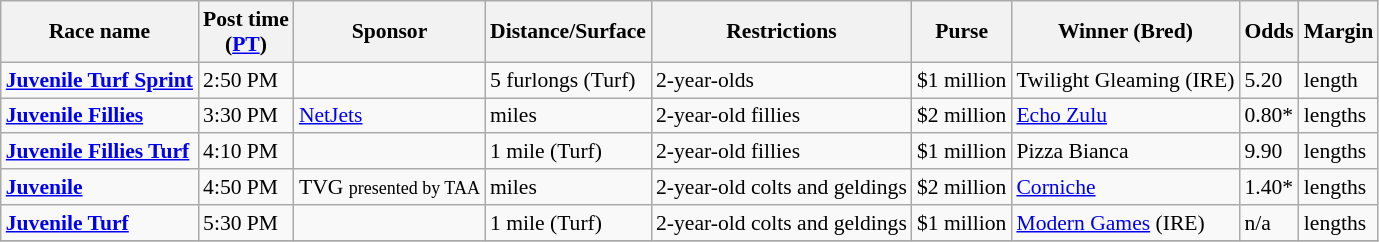<table class="wikitable sortable" style="font-size:90%">
<tr>
<th>Race name</th>
<th>Post time<br> (<a href='#'>PT</a>)</th>
<th>Sponsor</th>
<th>Distance/Surface</th>
<th>Restrictions</th>
<th>Purse</th>
<th>Winner (Bred)</th>
<th>Odds</th>
<th>Margin</th>
</tr>
<tr>
<td><strong><a href='#'>Juvenile Turf Sprint</a></strong></td>
<td>2:50 PM</td>
<td></td>
<td>5 furlongs (Turf)</td>
<td>2-year-olds</td>
<td>$1 million</td>
<td>Twilight Gleaming (IRE)</td>
<td>5.20</td>
<td> length</td>
</tr>
<tr>
<td><strong><a href='#'>Juvenile Fillies</a></strong></td>
<td>3:30 PM</td>
<td><a href='#'>NetJets</a></td>
<td> miles</td>
<td>2-year-old fillies</td>
<td>$2 million</td>
<td><a href='#'>Echo Zulu</a></td>
<td>0.80*</td>
<td> lengths</td>
</tr>
<tr>
<td><strong><a href='#'>Juvenile Fillies Turf</a></strong></td>
<td>4:10 PM</td>
<td></td>
<td>1 mile (Turf)</td>
<td>2-year-old fillies</td>
<td>$1 million</td>
<td>Pizza Bianca</td>
<td>9.90</td>
<td> lengths</td>
</tr>
<tr>
<td><strong><a href='#'>Juvenile</a></strong></td>
<td>4:50 PM</td>
<td>TVG <small>presented by TAA</small></td>
<td> miles</td>
<td>2-year-old colts and geldings</td>
<td>$2 million</td>
<td><a href='#'>Corniche</a></td>
<td>1.40*</td>
<td> lengths</td>
</tr>
<tr>
<td><strong><a href='#'>Juvenile Turf</a></strong></td>
<td>5:30 PM</td>
<td></td>
<td>1 mile (Turf)</td>
<td>2-year-old colts and geldings</td>
<td>$1 million</td>
<td><a href='#'>Modern Games</a> (IRE)</td>
<td>n/a</td>
<td> lengths</td>
</tr>
<tr>
</tr>
</table>
